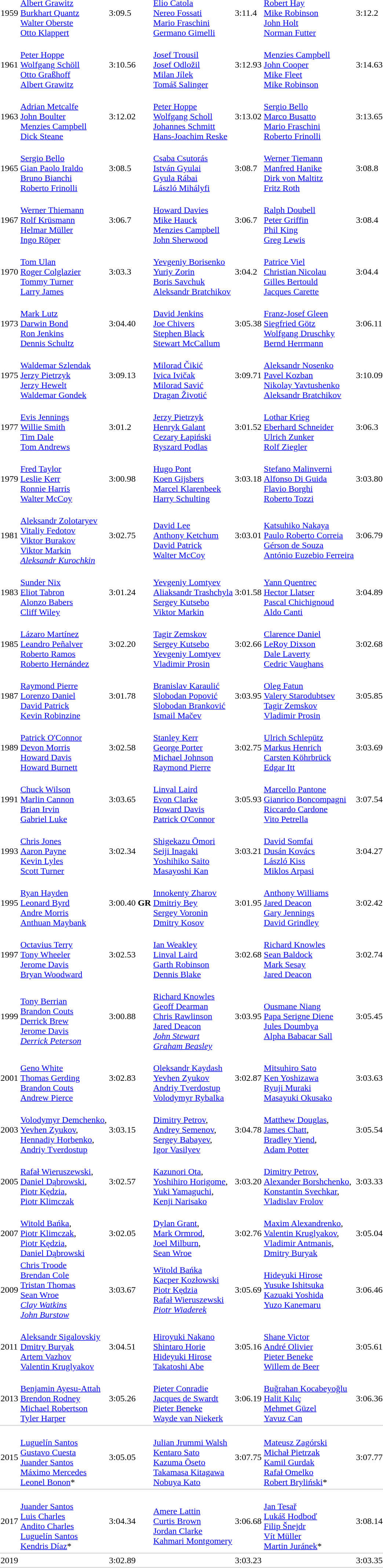<table>
<tr>
<td>1959</td>
<td><br><a href='#'>Albert Grawitz</a><br><a href='#'>Burkhart Quantz</a><br><a href='#'>Walter Oberste</a><br><a href='#'>Otto Klappert</a></td>
<td>3:09.5</td>
<td><br><a href='#'>Elio Catola</a><br><a href='#'>Nereo Fossati</a><br><a href='#'>Mario Fraschini</a><br><a href='#'>Germano Gimelli</a></td>
<td>3:11.4</td>
<td><br><a href='#'>Robert Hay</a><br><a href='#'>Mike Robinson</a><br><a href='#'>John Holt</a><br><a href='#'>Norman Futter</a></td>
<td>3:12.2</td>
</tr>
<tr>
<td>1961</td>
<td><br><a href='#'>Peter Hoppe</a><br><a href='#'>Wolfgang Schöll</a><br><a href='#'>Otto Graßhoff</a><br><a href='#'>Albert Grawitz</a></td>
<td>3:10.56</td>
<td><br><a href='#'>Josef Trousil</a><br><a href='#'>Josef Odložil</a><br><a href='#'>Milan Jílek</a><br><a href='#'>Tomáš Salinger</a></td>
<td>3:12.93</td>
<td><br><a href='#'>Menzies Campbell</a><br><a href='#'>John Cooper</a><br><a href='#'>Mike Fleet</a><br><a href='#'>Mike Robinson</a></td>
<td>3:14.63</td>
</tr>
<tr>
<td>1963</td>
<td><br><a href='#'>Adrian Metcalfe</a><br><a href='#'>John Boulter</a><br><a href='#'>Menzies Campbell</a><br><a href='#'>Dick Steane</a></td>
<td>3:12.02</td>
<td><br><a href='#'>Peter Hoppe</a><br><a href='#'>Wolfgang Scholl</a><br><a href='#'>Johannes Schmitt</a><br><a href='#'>Hans-Joachim Reske</a></td>
<td>3:13.02</td>
<td><br><a href='#'>Sergio Bello</a><br><a href='#'>Marco Busatto</a><br><a href='#'>Mario Fraschini</a><br><a href='#'>Roberto Frinolli</a></td>
<td>3:13.65</td>
</tr>
<tr>
<td>1965</td>
<td><br><a href='#'>Sergio Bello</a><br><a href='#'>Gian Paolo Iraldo</a><br><a href='#'>Bruno Bianchi</a><br><a href='#'>Roberto Frinolli</a></td>
<td>3:08.5</td>
<td><br><a href='#'>Csaba Csutorás</a><br><a href='#'>István Gyulai</a><br><a href='#'>Gyula Rábai</a><br><a href='#'>László Mihályfi</a></td>
<td>3:08.7</td>
<td><br><a href='#'>Werner Tiemann</a><br><a href='#'>Manfred Hanike</a><br><a href='#'>Dirk von Maltitz</a><br><a href='#'>Fritz Roth</a></td>
<td>3:08.8</td>
</tr>
<tr>
<td>1967</td>
<td><br><a href='#'>Werner Thiemann</a><br><a href='#'>Rolf Krüsmann</a><br><a href='#'>Helmar Müller</a><br><a href='#'>Ingo Röper</a></td>
<td>3:06.7</td>
<td><br><a href='#'>Howard Davies</a><br><a href='#'>Mike Hauck</a><br><a href='#'>Menzies Campbell</a><br><a href='#'>John Sherwood</a></td>
<td>3:06.7</td>
<td><br><a href='#'>Ralph Doubell</a><br><a href='#'>Peter Griffin</a><br><a href='#'>Phil King</a><br><a href='#'>Greg Lewis</a></td>
<td>3:08.4</td>
</tr>
<tr>
<td>1970</td>
<td><br><a href='#'>Tom Ulan</a><br><a href='#'>Roger Colglazier</a><br><a href='#'>Tommy Turner</a><br><a href='#'>Larry James</a></td>
<td>3:03.3</td>
<td><br><a href='#'>Yevgeniy Borisenko</a><br><a href='#'>Yuriy Zorin</a><br><a href='#'>Boris Savchuk</a><br><a href='#'>Aleksandr Bratchikov</a></td>
<td>3:04.2</td>
<td><br><a href='#'>Patrice Viel</a><br><a href='#'>Christian Nicolau</a><br><a href='#'>Gilles Bertould</a><br><a href='#'>Jacques Carette</a></td>
<td>3:04.4</td>
</tr>
<tr>
<td>1973</td>
<td><br><a href='#'>Mark Lutz</a><br><a href='#'>Darwin Bond</a><br><a href='#'>Ron Jenkins</a><br><a href='#'>Dennis Schultz</a></td>
<td>3:04.40</td>
<td><br><a href='#'>David Jenkins</a><br><a href='#'>Joe Chivers</a><br><a href='#'>Stephen Black</a><br><a href='#'>Stewart McCallum</a></td>
<td>3:05.38</td>
<td><br><a href='#'>Franz-Josef Gleen</a><br><a href='#'>Siegfried Götz</a><br><a href='#'>Wolfgang Druschky</a><br><a href='#'>Bernd Herrmann</a></td>
<td>3:06.11</td>
</tr>
<tr>
<td>1975</td>
<td><br><a href='#'>Waldemar Szlendak</a><br><a href='#'>Jerzy Pietrzyk</a><br><a href='#'>Jerzy Hewelt</a><br><a href='#'>Waldemar Gondek</a></td>
<td>3:09.13</td>
<td><br><a href='#'>Milorad Čikić</a><br><a href='#'>Ivica Ivičak</a><br><a href='#'>Milorad Savić</a><br><a href='#'>Dragan Životić</a></td>
<td>3:09.71</td>
<td><br><a href='#'>Aleksandr Nosenko</a><br><a href='#'>Pavel Kozban</a><br><a href='#'>Nikolay Yavtushenko</a><br><a href='#'>Aleksandr Bratchikov</a></td>
<td>3:10.09</td>
</tr>
<tr>
<td>1977</td>
<td><br><a href='#'>Evis Jennings</a><br><a href='#'>Willie Smith</a><br><a href='#'>Tim Dale</a><br><a href='#'>Tom Andrews</a></td>
<td>3:01.2</td>
<td><br><a href='#'>Jerzy Pietrzyk</a><br><a href='#'>Henryk Galant</a><br><a href='#'>Cezary Łapiński</a><br><a href='#'>Ryszard Podlas</a></td>
<td>3:01.52</td>
<td><br><a href='#'>Lothar Krieg</a><br><a href='#'>Eberhard Schneider</a><br><a href='#'>Ulrich Zunker</a><br><a href='#'>Rolf Ziegler</a></td>
<td>3:06.3</td>
</tr>
<tr>
<td>1979</td>
<td><br><a href='#'>Fred Taylor</a><br><a href='#'>Leslie Kerr</a><br><a href='#'>Ronnie Harris</a><br><a href='#'>Walter McCoy</a></td>
<td>3:00.98</td>
<td><br><a href='#'>Hugo Pont</a><br><a href='#'>Koen Gijsbers</a><br><a href='#'>Marcel Klarenbeek</a><br><a href='#'>Harry Schulting</a></td>
<td>3:03.18</td>
<td><br><a href='#'>Stefano Malinverni</a><br><a href='#'>Alfonso Di Guida</a><br><a href='#'>Flavio Borghi</a><br><a href='#'>Roberto Tozzi</a></td>
<td>3:03.80</td>
</tr>
<tr>
<td>1981</td>
<td><br><a href='#'>Aleksandr Zolotaryev</a><br><a href='#'>Vitaliy Fedotov</a><br><a href='#'>Viktor Burakov</a><br><a href='#'>Viktor Markin</a><br><em><a href='#'>Aleksandr Kurochkin</a></em></td>
<td>3:02.75</td>
<td><br><a href='#'>David Lee</a><br><a href='#'>Anthony Ketchum</a><br><a href='#'>David Patrick</a><br><a href='#'>Walter McCoy</a></td>
<td>3:03.01</td>
<td><br><a href='#'>Katsuhiko Nakaya</a><br><a href='#'>Paulo Roberto Correia</a><br><a href='#'>Gérson de Souza</a><br><a href='#'>António Euzebio Ferreira</a></td>
<td>3:06.79</td>
</tr>
<tr>
<td>1983</td>
<td><br><a href='#'>Sunder Nix</a><br><a href='#'>Eliot Tabron</a><br><a href='#'>Alonzo Babers</a><br><a href='#'>Cliff Wiley</a></td>
<td>3:01.24</td>
<td><br><a href='#'>Yevgeniy Lomtyev</a><br><a href='#'>Aliaksandr Trashchyla</a><br><a href='#'>Sergey Kutsebo</a><br><a href='#'>Viktor Markin</a></td>
<td>3:01.58</td>
<td><br><a href='#'>Yann Quentrec</a><br><a href='#'>Hector Llatser</a><br><a href='#'>Pascal Chichignoud</a><br><a href='#'>Aldo Canti</a></td>
<td>3:04.89</td>
</tr>
<tr>
<td>1985</td>
<td><br><a href='#'>Lázaro Martínez</a><br><a href='#'>Leandro Peñalver</a><br><a href='#'>Roberto Ramos</a><br><a href='#'>Roberto Hernández</a></td>
<td>3:02.20</td>
<td><br><a href='#'>Tagir Zemskov</a><br><a href='#'>Sergey Kutsebo</a><br><a href='#'>Yevgeniy Lomtyev</a><br><a href='#'>Vladimir Prosin</a></td>
<td>3:02.66</td>
<td><br><a href='#'>Clarence Daniel</a><br><a href='#'>LeRoy Dixson</a><br><a href='#'>Dale Laverty</a><br><a href='#'>Cedric Vaughans</a></td>
<td>3:02.68</td>
</tr>
<tr>
<td>1987</td>
<td><br><a href='#'>Raymond Pierre</a><br><a href='#'>Lorenzo Daniel</a><br><a href='#'>David Patrick</a><br><a href='#'>Kevin Robinzine</a></td>
<td>3:01.78</td>
<td><br><a href='#'>Branislav Karaulić</a><br><a href='#'>Slobodan Popović</a><br><a href='#'>Slobodan Branković</a><br><a href='#'>Ismail Mačev</a></td>
<td>3:03.95</td>
<td><br><a href='#'>Oleg Fatun</a><br><a href='#'>Valery Starodubtsev</a><br><a href='#'>Tagir Zemskov</a><br><a href='#'>Vladimir Prosin</a></td>
<td>3:05.85</td>
</tr>
<tr>
<td>1989</td>
<td><br><a href='#'>Patrick O'Connor</a><br><a href='#'>Devon Morris</a><br><a href='#'>Howard Davis</a><br><a href='#'>Howard Burnett</a></td>
<td>3:02.58</td>
<td><br><a href='#'>Stanley Kerr</a><br><a href='#'>George Porter</a><br><a href='#'>Michael Johnson</a><br><a href='#'>Raymond Pierre</a></td>
<td>3:02.75</td>
<td><br><a href='#'>Ulrich Schlepütz</a><br><a href='#'>Markus Henrich</a><br><a href='#'>Carsten Köhrbrück</a><br><a href='#'>Edgar Itt</a></td>
<td>3:03.69</td>
</tr>
<tr>
<td>1991</td>
<td><br><a href='#'>Chuck Wilson</a><br><a href='#'>Marlin Cannon</a><br><a href='#'>Brian Irvin</a><br><a href='#'>Gabriel Luke</a></td>
<td>3:03.65</td>
<td><br><a href='#'>Linval Laird</a><br><a href='#'>Evon Clarke</a><br><a href='#'>Howard Davis</a><br><a href='#'>Patrick O'Connor</a></td>
<td>3:05.93</td>
<td><br><a href='#'>Marcello Pantone</a><br><a href='#'>Gianrico Boncompagni</a><br><a href='#'>Riccardo Cardone</a><br><a href='#'>Vito Petrella</a></td>
<td>3:07.54</td>
</tr>
<tr>
<td>1993</td>
<td><br><a href='#'>Chris Jones</a><br><a href='#'>Aaron Payne</a><br><a href='#'>Kevin Lyles</a><br><a href='#'>Scott Turner</a></td>
<td>3:02.34</td>
<td><br><a href='#'>Shigekazu Ōmori</a><br><a href='#'>Seiji Inagaki</a><br><a href='#'>Yoshihiko Saito</a><br><a href='#'>Masayoshi Kan</a></td>
<td>3:03.21</td>
<td><br><a href='#'>David Somfai</a><br><a href='#'>Dusán Kovács</a><br><a href='#'>László Kiss</a><br><a href='#'>Miklos Arpasi</a></td>
<td>3:04.27</td>
</tr>
<tr>
<td>1995</td>
<td><br><a href='#'>Ryan Hayden</a><br><a href='#'>Leonard Byrd</a><br><a href='#'>Andre Morris</a><br><a href='#'>Anthuan Maybank</a></td>
<td>3:00.40 <strong>GR</strong></td>
<td><br><a href='#'>Innokenty Zharov</a><br><a href='#'>Dmitriy Bey</a><br><a href='#'>Sergey Voronin</a><br><a href='#'>Dmitry Kosov</a></td>
<td>3:01.95</td>
<td><br><a href='#'>Anthony Williams</a><br><a href='#'>Jared Deacon</a><br><a href='#'>Gary Jennings</a><br><a href='#'>David Grindley</a></td>
<td>3:02.42</td>
</tr>
<tr>
<td>1997</td>
<td><br><a href='#'>Octavius Terry</a><br><a href='#'>Tony Wheeler</a><br><a href='#'>Jerome Davis</a><br><a href='#'>Bryan Woodward</a></td>
<td>3:02.53</td>
<td><br><a href='#'>Ian Weakley</a><br><a href='#'>Linval Laird</a><br><a href='#'>Garth Robinson</a><br><a href='#'>Dennis Blake</a></td>
<td>3:02.68</td>
<td><br><a href='#'>Richard Knowles</a><br><a href='#'>Sean Baldock</a><br><a href='#'>Mark Sesay</a><br><a href='#'>Jared Deacon</a></td>
<td>3:02.74</td>
</tr>
<tr>
<td>1999</td>
<td><br><a href='#'>Tony Berrian</a><br><a href='#'>Brandon Couts</a><br><a href='#'>Derrick Brew</a><br><a href='#'>Jerome Davis</a><br><em><a href='#'>Derrick Peterson</a></em></td>
<td>3:00.88</td>
<td><br><a href='#'>Richard Knowles</a><br><a href='#'>Geoff Dearman</a><br><a href='#'>Chris Rawlinson</a><br><a href='#'>Jared Deacon</a><br><em><a href='#'>John Stewart</a></em><br><em><a href='#'>Graham Beasley</a></em></td>
<td>3:03.95</td>
<td><br><a href='#'>Ousmane Niang</a><br><a href='#'>Papa Serigne Diene</a><br><a href='#'>Jules Doumbya</a><br><a href='#'>Alpha Babacar Sall</a></td>
<td>3:05.45</td>
</tr>
<tr>
<td>2001</td>
<td><br><a href='#'>Geno White</a><br><a href='#'>Thomas Gerding</a><br><a href='#'>Brandon Couts</a><br><a href='#'>Andrew Pierce</a></td>
<td>3:02.83</td>
<td><br><a href='#'>Oleksandr Kaydash</a><br><a href='#'>Yevhen Zyukov</a><br><a href='#'>Andriy Tverdostup</a><br><a href='#'>Volodymyr Rybalka</a></td>
<td>3:02.87</td>
<td><br><a href='#'>Mitsuhiro Sato</a><br><a href='#'>Ken Yoshizawa</a><br><a href='#'>Ryuji Muraki</a><br><a href='#'>Masayuki Okusako</a></td>
<td>3:03.63</td>
</tr>
<tr>
<td>2003</td>
<td><br><a href='#'>Volodymyr Demchenko</a>,<br><a href='#'>Yevhen Zyukov</a>,<br><a href='#'>Hennadiy Horbenko</a>,<br><a href='#'>Andriy Tverdostup</a></td>
<td>3:03.15</td>
<td><br><a href='#'>Dimitry Petrov</a>,<br><a href='#'>Andrey Semenov</a>,<br><a href='#'>Sergey Babayev</a>,<br><a href='#'>Igor Vasilyev</a></td>
<td>3:04.78</td>
<td><br><a href='#'>Matthew Douglas</a>,<br><a href='#'>James Chatt</a>,<br><a href='#'>Bradley Yiend</a>,<br><a href='#'>Adam Potter</a></td>
<td>3:05.54</td>
</tr>
<tr>
<td>2005<br></td>
<td><br><a href='#'>Rafał Wieruszewski</a>,<br><a href='#'>Daniel Dąbrowski</a>,<br><a href='#'>Piotr Kędzia</a>,<br><a href='#'>Piotr Klimczak</a></td>
<td>3:02.57</td>
<td><br><a href='#'>Kazunori Ota</a>,<br><a href='#'>Yoshihiro Horigome</a>,<br><a href='#'>Yuki Yamaguchi</a>,<br><a href='#'>Kenji Narisako</a></td>
<td>3:03.20</td>
<td><br><a href='#'>Dimitry Petrov</a>,<br><a href='#'>Alexander Borshchenko</a>,<br><a href='#'>Konstantin Svechkar</a>,<br><a href='#'>Vladislav Frolov</a></td>
<td>3:03.33</td>
</tr>
<tr>
<td>2007<br></td>
<td><br><a href='#'>Witold Bańka</a>,<br><a href='#'>Piotr Klimczak</a>,<br><a href='#'>Piotr Kędzia</a>,<br><a href='#'>Daniel Dąbrowski</a></td>
<td>3:02.05</td>
<td><br><a href='#'>Dylan Grant</a>,<br><a href='#'>Mark Ormrod</a>,<br><a href='#'>Joel Milburn</a>,<br><a href='#'>Sean Wroe</a></td>
<td>3:02.76</td>
<td><br><a href='#'>Maxim Alexandrenko</a>,<br><a href='#'>Valentin Kruglyakov</a>,<br><a href='#'>Vladimir Antmanis</a>,<br><a href='#'>Dmitry Buryak</a></td>
<td>3:05.04</td>
</tr>
<tr>
<td>2009<br></td>
<td><a href='#'>Chris Troode</a><br><a href='#'>Brendan Cole</a><br><a href='#'>Tristan Thomas</a><br><a href='#'>Sean Wroe</a><br><em><a href='#'>Clay Watkins</a></em><br><em><a href='#'>John Burstow</a></em><br> </td>
<td>3:03.67</td>
<td><a href='#'>Witold Bańka</a><br><a href='#'>Kacper Kozłowski</a><br><a href='#'>Piotr Kędzia</a><br><a href='#'>Rafał Wieruszewski</a><br><em><a href='#'>Piotr Wiaderek</a></em><br> </td>
<td>3:05.69</td>
<td><a href='#'>Hideyuki Hirose</a><br><a href='#'>Yusuke Ishitsuka</a><br><a href='#'>Kazuaki Yoshida</a><br><a href='#'>Yuzo Kanemaru</a><br> </td>
<td>3:06.46</td>
</tr>
<tr>
<td>2011<br></td>
<td><br><a href='#'>Aleksandr Sigalovskiy</a> <br><a href='#'>Dmitry Buryak</a><br><a href='#'>Artem Vazhov</a><br><a href='#'>Valentin Kruglyakov</a></td>
<td>3:04.51</td>
<td><br><a href='#'>Hiroyuki Nakano</a> <br><a href='#'>Shintaro Horie</a><br><a href='#'>Hideyuki Hirose</a><br><a href='#'>Takatoshi Abe</a></td>
<td>3:05.16</td>
<td><br><a href='#'>Shane Victor</a> <br><a href='#'>André Olivier</a><br><a href='#'>Pieter Beneke</a><br><a href='#'>Willem de Beer</a></td>
<td>3:05.61</td>
</tr>
<tr>
<td>2013<br></td>
<td><br><a href='#'>Benjamin Ayesu-Attah</a><br><a href='#'>Brendon Rodney</a><br><a href='#'>Michael Robertson</a><br><a href='#'>Tyler Harper</a></td>
<td>3:05.26</td>
<td><br><a href='#'>Pieter Conradie</a><br><a href='#'>Jacques de Swardt</a><br><a href='#'>Pieter Beneke</a><br><a href='#'>Wayde van Niekerk</a></td>
<td>3:06.19</td>
<td><br><a href='#'>Buğrahan Kocabeyoğlu</a><br><a href='#'>Halit Kılıç</a><br><a href='#'>Mehmet Güzel</a><br><a href='#'>Yavuz Can</a></td>
<td>3:06.36</td>
</tr>
<tr bgcolor=#DDDDDD>
<td colspan=7></td>
</tr>
<tr>
<td>2015<br></td>
<td><br><a href='#'>Luguelín Santos</a><br><a href='#'>Gustavo Cuesta</a><br><a href='#'>Juander Santos</a><br><a href='#'>Máximo Mercedes</a><br><a href='#'>Leonel Bonon</a>*</td>
<td>3:05.05</td>
<td><br><a href='#'>Julian Jrummi Walsh</a><br><a href='#'>Kentaro Sato</a><br><a href='#'>Kazuma Ōseto</a><br><a href='#'>Takamasa Kitagawa</a><br><a href='#'>Nobuya Kato</a></td>
<td>3:07.75</td>
<td><br><a href='#'>Mateusz Zagórski</a><br><a href='#'>Michał Pietrzak</a><br><a href='#'>Kamil Gurdak</a><br><a href='#'>Rafał Omelko</a><br><a href='#'>Robert Bryliński</a>*</td>
<td>3:07.77</td>
</tr>
<tr bgcolor=#DDDDDD>
<td colspan=7></td>
</tr>
<tr>
<td>2017<br></td>
<td><br><a href='#'>Juander Santos</a><br><a href='#'>Luis Charles</a><br><a href='#'>Andito Charles</a><br><a href='#'>Luguelín Santos</a><br><a href='#'>Kendris Díaz</a>*</td>
<td>3:04.34</td>
<td><br><a href='#'>Amere Lattin</a><br><a href='#'>Curtis Brown</a><br><a href='#'>Jordan Clarke</a><br><a href='#'>Kahmari Montgomery</a></td>
<td>3:06.68</td>
<td><br><a href='#'>Jan Tesař</a><br><a href='#'>Lukáš Hodboď</a><br><a href='#'>Filip Šnejdr</a><br><a href='#'>Vít Müller</a><br><a href='#'>Martin Juránek</a>*</td>
<td>3:08.14</td>
</tr>
<tr bgcolor=#DDDDDD>
<td colspan=7></td>
</tr>
<tr>
<td>2019<br></td>
<td></td>
<td>3:02.89 </td>
<td></td>
<td>3:03.23</td>
<td></td>
<td>3:03.35</td>
</tr>
<tr>
<td bgcolor="#dddddd" colspan="7"></td>
</tr>
</table>
